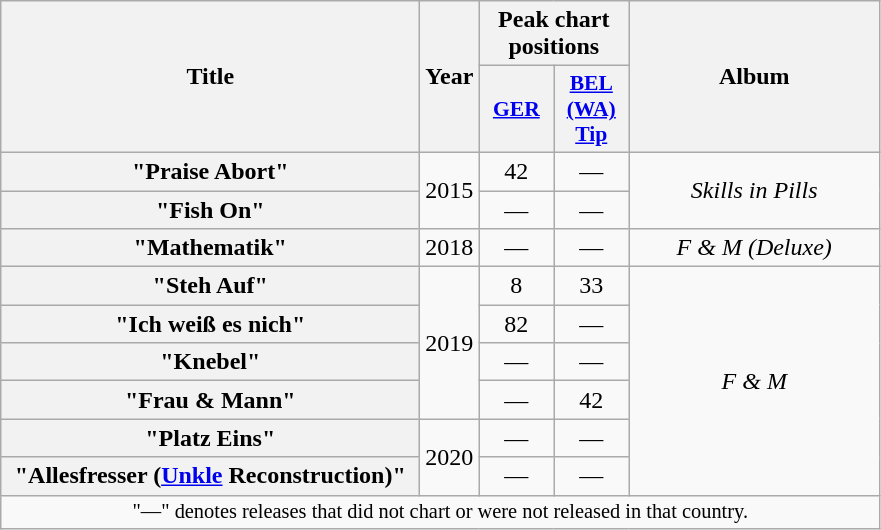<table class="wikitable plainrowheaders" style="text-align:center;">
<tr>
<th scope="col" rowspan="2" style="width:17em;">Title</th>
<th scope="col" rowspan="2" style="width:1em;">Year</th>
<th scope="col" colspan="2">Peak chart positions</th>
<th scope="col" rowspan="2" style="width:10em;">Album</th>
</tr>
<tr>
<th scope="col" style="width:3em;font-size:90%;"><a href='#'>GER</a><br></th>
<th scope="col" style="width:3em;font-size:90%;"><a href='#'>BEL<br>(WA)<br>Tip</a><br></th>
</tr>
<tr>
<th scope="row">"Praise Abort"</th>
<td rowspan="2">2015</td>
<td>42</td>
<td>—</td>
<td rowspan="2"><em>Skills in Pills</em></td>
</tr>
<tr>
<th scope="row">"Fish On"</th>
<td>—</td>
<td>—</td>
</tr>
<tr>
<th scope="row">"Mathematik"<br></th>
<td rowspan="1">2018</td>
<td>—</td>
<td>—</td>
<td rowspan="1"><em>F & M (Deluxe)</em></td>
</tr>
<tr>
<th scope="row">"Steh Auf"</th>
<td rowspan="4">2019</td>
<td>8</td>
<td>33</td>
<td rowspan="6"><em>F & M</em></td>
</tr>
<tr>
<th scope="row">"Ich weiß es nich"</th>
<td>82</td>
<td>—</td>
</tr>
<tr>
<th scope="row">"Knebel"</th>
<td>—</td>
<td>—</td>
</tr>
<tr>
<th scope="row">"Frau & Mann"</th>
<td>—</td>
<td>42</td>
</tr>
<tr>
<th scope="row">"Platz Eins"</th>
<td rowspan="2">2020</td>
<td>—</td>
<td>—</td>
</tr>
<tr>
<th scope="row">"Allesfresser (<a href='#'>Unkle</a> Reconstruction)"</th>
<td>—</td>
<td>—</td>
</tr>
<tr>
<td colspan="14" style="font-size:85%;">"—" denotes releases that did not chart or were not released in that country.</td>
</tr>
</table>
